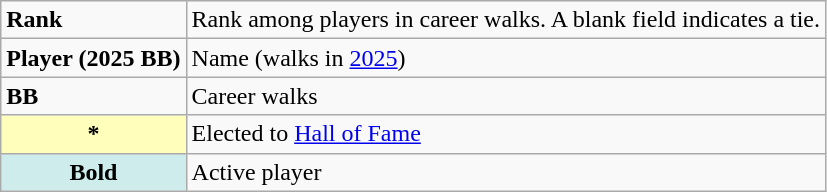<table class="wikitable">
<tr>
<td><strong>Rank</strong></td>
<td>Rank among players in career walks.  A blank field indicates a tie.</td>
</tr>
<tr>
<td><strong>Player (2025 BB)</strong></td>
<td>Name (walks in <a href='#'>2025</a>)</td>
</tr>
<tr>
<td><strong>BB</strong></td>
<td>Career walks</td>
</tr>
<tr>
<th scope="row" style="background-color:#ffffbb">*</th>
<td>Elected to <a href='#'>Hall of Fame</a> <br></td>
</tr>
<tr>
<th scope="row" style="background:#cfecec;"><strong>Bold</strong></th>
<td>Active player<br></td>
</tr>
</table>
